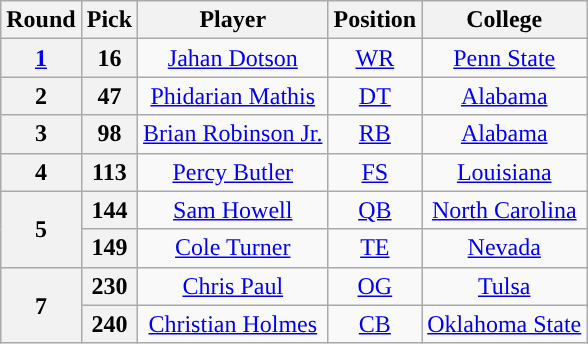<table class="wikitable" style="text-align:center">
<tr>
<th>Round</th>
<th>Pick</th>
<th>Player</th>
<th>Position</th>
<th>College</th>
</tr>
<tr>
<th><a href='#'>1</a></th>
<th>16</th>
<td><a href='#'>Jahan Dotson</a></td>
<td><a href='#'>WR</a></td>
<td><a href='#'>Penn State</a></td>
</tr>
<tr>
<th>2</th>
<th>47</th>
<td><a href='#'>Phidarian Mathis</a></td>
<td><a href='#'>DT</a></td>
<td><a href='#'>Alabama</a></td>
</tr>
<tr>
<th>3</th>
<th>98</th>
<td><a href='#'>Brian Robinson Jr.</a></td>
<td><a href='#'>RB</a></td>
<td><a href='#'>Alabama</a></td>
</tr>
<tr>
<th>4</th>
<th>113</th>
<td><a href='#'>Percy Butler</a></td>
<td><a href='#'>FS</a></td>
<td><a href='#'>Louisiana</a></td>
</tr>
<tr>
<th rowspan="2">5</th>
<th>144</th>
<td><a href='#'>Sam Howell</a></td>
<td><a href='#'>QB</a></td>
<td><a href='#'>North Carolina</a></td>
</tr>
<tr>
<th>149</th>
<td><a href='#'>Cole Turner</a></td>
<td><a href='#'>TE</a></td>
<td><a href='#'>Nevada</a></td>
</tr>
<tr>
<th rowspan="2">7</th>
<th>230</th>
<td><a href='#'>Chris Paul</a></td>
<td><a href='#'>OG</a></td>
<td><a href='#'>Tulsa</a></td>
</tr>
<tr>
<th>240</th>
<td><a href='#'>Christian Holmes</a></td>
<td><a href='#'>CB</a></td>
<td><a href='#'>Oklahoma State</a></td>
</tr>
</table>
